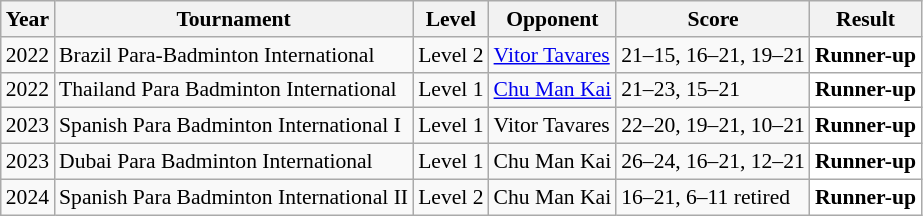<table class="sortable wikitable" style="font-size: 90%;">
<tr>
<th>Year</th>
<th>Tournament</th>
<th>Level</th>
<th>Opponent</th>
<th>Score</th>
<th>Result</th>
</tr>
<tr>
<td align="center">2022</td>
<td align="left">Brazil Para-Badminton International</td>
<td align="left">Level 2</td>
<td align="left"> <a href='#'>Vitor Tavares</a></td>
<td align="left">21–15, 16–21, 19–21</td>
<td style="text-align:left; background:white"> <strong>Runner-up</strong></td>
</tr>
<tr>
<td align="center">2022</td>
<td align="left">Thailand Para Badminton International</td>
<td align="left">Level 1</td>
<td align="left"> <a href='#'>Chu Man Kai</a></td>
<td align="left">21–23, 15–21</td>
<td style="text-align:left; background:white"> <strong>Runner-up</strong></td>
</tr>
<tr>
<td align="center">2023</td>
<td align="left">Spanish Para Badminton International I</td>
<td align="left">Level 1</td>
<td align="left"> Vitor Tavares</td>
<td align="left">22–20, 19–21, 10–21</td>
<td style="text-align:left; background:white"> <strong>Runner-up</strong></td>
</tr>
<tr>
<td align="center">2023</td>
<td align="left">Dubai Para Badminton International</td>
<td align="left">Level 1</td>
<td align="left"> Chu Man Kai</td>
<td align="left">26–24, 16–21, 12–21</td>
<td style="text-align:left; background:white"> <strong>Runner-up</strong></td>
</tr>
<tr>
<td align="center">2024</td>
<td align="left">Spanish Para Badminton International II</td>
<td align="left">Level 2</td>
<td align="left"> Chu Man Kai</td>
<td align="left">16–21, 6–11 retired</td>
<td style="text-align:left; background:white"> <strong>Runner-up</strong></td>
</tr>
</table>
